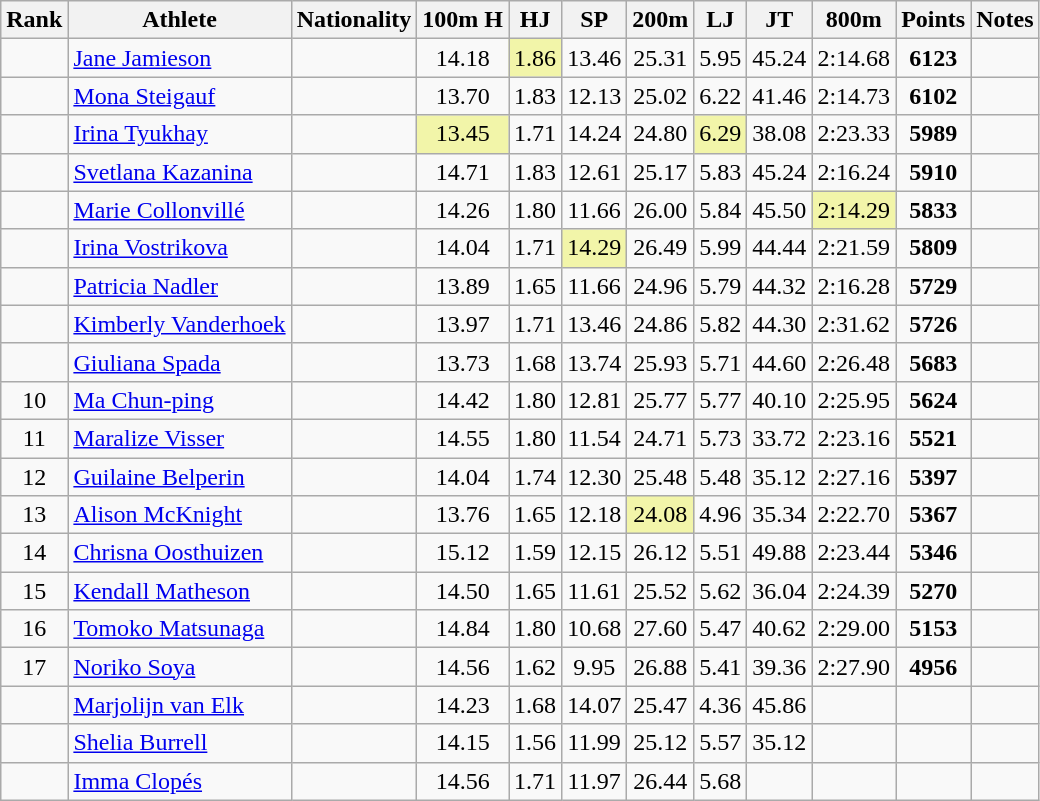<table class="wikitable sortable" style=" text-align:center">
<tr>
<th>Rank</th>
<th>Athlete</th>
<th>Nationality</th>
<th>100m H</th>
<th>HJ</th>
<th>SP</th>
<th>200m</th>
<th>LJ</th>
<th>JT</th>
<th>800m</th>
<th>Points</th>
<th>Notes</th>
</tr>
<tr>
<td></td>
<td align=left><a href='#'>Jane Jamieson</a></td>
<td align=left></td>
<td>14.18</td>
<td bgcolor=#F2F5A9>1.86</td>
<td>13.46</td>
<td>25.31</td>
<td>5.95</td>
<td>45.24</td>
<td>2:14.68</td>
<td><strong>6123</strong></td>
<td></td>
</tr>
<tr>
<td></td>
<td align=left><a href='#'>Mona Steigauf</a></td>
<td align=left></td>
<td>13.70</td>
<td>1.83</td>
<td>12.13</td>
<td>25.02</td>
<td>6.22</td>
<td>41.46</td>
<td>2:14.73</td>
<td><strong>6102</strong></td>
<td></td>
</tr>
<tr>
<td></td>
<td align=left><a href='#'>Irina Tyukhay</a></td>
<td align=left></td>
<td bgcolor=#F2F5A9>13.45</td>
<td>1.71</td>
<td>14.24</td>
<td>24.80</td>
<td bgcolor=#F2F5A9>6.29</td>
<td>38.08</td>
<td>2:23.33</td>
<td><strong>5989</strong></td>
<td></td>
</tr>
<tr>
<td></td>
<td align=left><a href='#'>Svetlana Kazanina</a></td>
<td align=left></td>
<td>14.71</td>
<td>1.83</td>
<td>12.61</td>
<td>25.17</td>
<td>5.83</td>
<td>45.24</td>
<td>2:16.24</td>
<td><strong>5910</strong></td>
<td></td>
</tr>
<tr>
<td></td>
<td align=left><a href='#'>Marie Collonvillé</a></td>
<td align=left></td>
<td>14.26</td>
<td>1.80</td>
<td>11.66</td>
<td>26.00</td>
<td>5.84</td>
<td>45.50</td>
<td bgcolor=#F2F5A9>2:14.29</td>
<td><strong>5833</strong></td>
<td></td>
</tr>
<tr>
<td></td>
<td align=left><a href='#'>Irina Vostrikova</a></td>
<td align=left></td>
<td>14.04</td>
<td>1.71</td>
<td bgcolor=#F2F5A9>14.29</td>
<td>26.49</td>
<td>5.99</td>
<td>44.44</td>
<td>2:21.59</td>
<td><strong>5809</strong></td>
<td></td>
</tr>
<tr>
<td></td>
<td align=left><a href='#'>Patricia Nadler</a></td>
<td align=left></td>
<td>13.89</td>
<td>1.65</td>
<td>11.66</td>
<td>24.96</td>
<td>5.79</td>
<td>44.32</td>
<td>2:16.28</td>
<td><strong>5729</strong></td>
<td></td>
</tr>
<tr>
<td></td>
<td align=left><a href='#'>Kimberly Vanderhoek</a></td>
<td align=left></td>
<td>13.97</td>
<td>1.71</td>
<td>13.46</td>
<td>24.86</td>
<td>5.82</td>
<td>44.30</td>
<td>2:31.62</td>
<td><strong>5726</strong></td>
<td></td>
</tr>
<tr>
<td></td>
<td align=left><a href='#'>Giuliana Spada</a></td>
<td align=left></td>
<td>13.73</td>
<td>1.68</td>
<td>13.74</td>
<td>25.93</td>
<td>5.71</td>
<td>44.60</td>
<td>2:26.48</td>
<td><strong>5683</strong></td>
<td></td>
</tr>
<tr>
<td>10</td>
<td align=left><a href='#'>Ma Chun-ping</a></td>
<td align=left></td>
<td>14.42</td>
<td>1.80</td>
<td>12.81</td>
<td>25.77</td>
<td>5.77</td>
<td>40.10</td>
<td>2:25.95</td>
<td><strong>5624</strong></td>
<td></td>
</tr>
<tr>
<td>11</td>
<td align=left><a href='#'>Maralize Visser</a></td>
<td align=left></td>
<td>14.55</td>
<td>1.80</td>
<td>11.54</td>
<td>24.71</td>
<td>5.73</td>
<td>33.72</td>
<td>2:23.16</td>
<td><strong>5521</strong></td>
<td></td>
</tr>
<tr>
<td>12</td>
<td align=left><a href='#'>Guilaine Belperin</a></td>
<td align=left></td>
<td>14.04</td>
<td>1.74</td>
<td>12.30</td>
<td>25.48</td>
<td>5.48</td>
<td>35.12</td>
<td>2:27.16</td>
<td><strong>5397</strong></td>
<td></td>
</tr>
<tr>
<td>13</td>
<td align=left><a href='#'>Alison McKnight</a></td>
<td align=left></td>
<td>13.76</td>
<td>1.65</td>
<td>12.18</td>
<td bgcolor=#F2F5A9>24.08</td>
<td>4.96</td>
<td>35.34</td>
<td>2:22.70</td>
<td><strong>5367</strong></td>
<td></td>
</tr>
<tr>
<td>14</td>
<td align=left><a href='#'>Chrisna Oosthuizen</a></td>
<td align=left></td>
<td>15.12</td>
<td>1.59</td>
<td>12.15</td>
<td>26.12</td>
<td>5.51</td>
<td>49.88</td>
<td>2:23.44</td>
<td><strong>5346</strong></td>
<td></td>
</tr>
<tr>
<td>15</td>
<td align=left><a href='#'>Kendall Matheson</a></td>
<td align=left></td>
<td>14.50</td>
<td>1.65</td>
<td>11.61</td>
<td>25.52</td>
<td>5.62</td>
<td>36.04</td>
<td>2:24.39</td>
<td><strong>5270</strong></td>
<td></td>
</tr>
<tr>
<td>16</td>
<td align=left><a href='#'>Tomoko Matsunaga</a></td>
<td align=left></td>
<td>14.84</td>
<td>1.80</td>
<td>10.68</td>
<td>27.60</td>
<td>5.47</td>
<td>40.62</td>
<td>2:29.00</td>
<td><strong>5153</strong></td>
<td></td>
</tr>
<tr>
<td>17</td>
<td align=left><a href='#'>Noriko Soya</a></td>
<td align=left></td>
<td>14.56</td>
<td>1.62</td>
<td>9.95</td>
<td>26.88</td>
<td>5.41</td>
<td>39.36</td>
<td>2:27.90</td>
<td><strong>4956</strong></td>
<td></td>
</tr>
<tr>
<td></td>
<td align=left><a href='#'>Marjolijn van Elk</a></td>
<td align=left></td>
<td>14.23</td>
<td>1.68</td>
<td>14.07</td>
<td>25.47</td>
<td>4.36</td>
<td>45.86</td>
<td></td>
<td><strong></strong></td>
<td></td>
</tr>
<tr>
<td></td>
<td align=left><a href='#'>Shelia Burrell</a></td>
<td align=left></td>
<td>14.15</td>
<td>1.56</td>
<td>11.99</td>
<td>25.12</td>
<td>5.57</td>
<td>35.12</td>
<td></td>
<td><strong></strong></td>
<td></td>
</tr>
<tr>
<td></td>
<td align=left><a href='#'>Imma Clopés</a></td>
<td align=left></td>
<td>14.56</td>
<td>1.71</td>
<td>11.97</td>
<td>26.44</td>
<td>5.68</td>
<td></td>
<td></td>
<td><strong></strong></td>
<td></td>
</tr>
</table>
